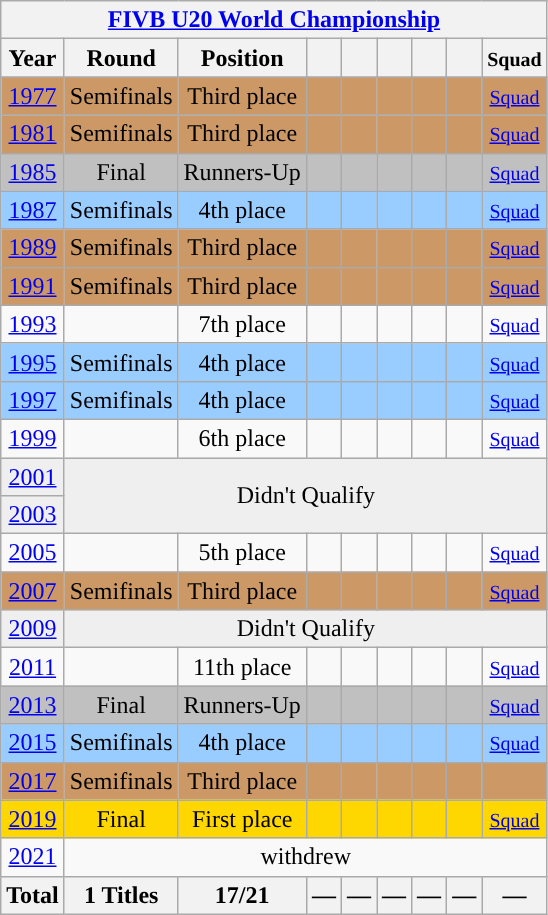<table class="wikitable" style="text-align: center;">
<tr>
<th colspan=9><a href='#'>FIVB U20 World Championship</a></th>
</tr>
<tr>
<th>Year</th>
<th>Round</th>
<th>Position</th>
<th></th>
<th></th>
<th></th>
<th></th>
<th></th>
<th><small>Squad</small></th>
</tr>
<tr bgcolor=cc9966>
<td> <a href='#'>1977</a></td>
<td>Semifinals</td>
<td>Third place</td>
<td></td>
<td></td>
<td></td>
<td></td>
<td></td>
<td><small><a href='#'>Squad</a></small></td>
</tr>
<tr bgcolor=cc9966>
<td> <a href='#'>1981</a></td>
<td>Semifinals</td>
<td>Third place</td>
<td></td>
<td></td>
<td></td>
<td></td>
<td></td>
<td><small><a href='#'>Squad</a></small></td>
</tr>
<tr bgcolor=silver>
<td> <a href='#'>1985</a></td>
<td>Final</td>
<td>Runners-Up</td>
<td></td>
<td></td>
<td></td>
<td></td>
<td></td>
<td><small><a href='#'>Squad</a></small></td>
</tr>
<tr bgcolor=9acdff>
<td> <a href='#'>1987</a></td>
<td>Semifinals</td>
<td>4th place</td>
<td></td>
<td></td>
<td></td>
<td></td>
<td></td>
<td><small><a href='#'>Squad</a></small></td>
</tr>
<tr bgcolor=cc9966>
<td> <a href='#'>1989</a></td>
<td>Semifinals</td>
<td>Third place</td>
<td></td>
<td></td>
<td></td>
<td></td>
<td></td>
<td><small><a href='#'>Squad</a></small></td>
</tr>
<tr bgcolor=cc9966>
<td> <a href='#'>1991</a></td>
<td>Semifinals</td>
<td>Third place</td>
<td></td>
<td></td>
<td></td>
<td></td>
<td></td>
<td><small><a href='#'>Squad</a></small></td>
</tr>
<tr>
<td> <a href='#'>1993</a></td>
<td></td>
<td>7th place</td>
<td></td>
<td></td>
<td></td>
<td></td>
<td></td>
<td><small> <a href='#'>Squad</a></small></td>
</tr>
<tr bgcolor=9acdff>
<td> <a href='#'>1995</a></td>
<td>Semifinals</td>
<td>4th place</td>
<td></td>
<td></td>
<td></td>
<td></td>
<td></td>
<td><small><a href='#'>Squad</a></small></td>
</tr>
<tr bgcolor=9acdff>
<td> <a href='#'>1997</a></td>
<td>Semifinals</td>
<td>4th place</td>
<td></td>
<td></td>
<td></td>
<td></td>
<td></td>
<td><small><a href='#'>Squad</a></small></td>
</tr>
<tr>
<td> <a href='#'>1999</a></td>
<td></td>
<td>6th place</td>
<td></td>
<td></td>
<td></td>
<td></td>
<td></td>
<td><small> <a href='#'>Squad</a></small></td>
</tr>
<tr bgcolor="efefef">
<td> <a href='#'>2001</a></td>
<td colspan=9 rowspan=2>Didn't Qualify</td>
</tr>
<tr bgcolor="efefef">
<td> <a href='#'>2003</a></td>
</tr>
<tr>
<td> <a href='#'>2005</a></td>
<td></td>
<td>5th place</td>
<td></td>
<td></td>
<td></td>
<td></td>
<td></td>
<td><small> <a href='#'>Squad</a></small></td>
</tr>
<tr bgcolor=cc9966>
<td> <a href='#'>2007</a></td>
<td>Semifinals</td>
<td>Third place</td>
<td></td>
<td></td>
<td></td>
<td></td>
<td></td>
<td><small><a href='#'>Squad</a></small></td>
</tr>
<tr bgcolor="efefef">
<td> <a href='#'>2009</a></td>
<td colspan=9>Didn't Qualify</td>
</tr>
<tr>
<td> <a href='#'>2011</a></td>
<td></td>
<td>11th place</td>
<td></td>
<td></td>
<td></td>
<td></td>
<td></td>
<td><small> <a href='#'>Squad</a></small></td>
</tr>
<tr bgcolor=silver>
<td> <a href='#'>2013</a></td>
<td>Final</td>
<td>Runners-Up</td>
<td></td>
<td></td>
<td></td>
<td></td>
<td></td>
<td><small><a href='#'>Squad</a></small></td>
</tr>
<tr bgcolor=9acdff>
<td> <a href='#'>2015</a></td>
<td>Semifinals</td>
<td>4th place</td>
<td></td>
<td></td>
<td></td>
<td></td>
<td></td>
<td><small><a href='#'>Squad</a></small></td>
</tr>
<tr bgcolor=cc9966>
<td> <a href='#'>2017</a></td>
<td>Semifinals</td>
<td>Third place</td>
<td></td>
<td></td>
<td></td>
<td></td>
<td></td>
<td></td>
</tr>
<tr bgcolor=gold>
<td> <a href='#'>2019</a></td>
<td>Final</td>
<td>First place</td>
<td></td>
<td></td>
<td></td>
<td></td>
<td></td>
<td><small><a href='#'>Squad</a></small></td>
</tr>
<tr>
<td>  <a href='#'>2021</a></td>
<td colspan=9>withdrew</td>
</tr>
<tr>
<th>Total</th>
<th>1 Titles</th>
<th>17/21</th>
<th>—</th>
<th>—</th>
<th>—</th>
<th>—</th>
<th>—</th>
<th>—</th>
</tr>
</table>
